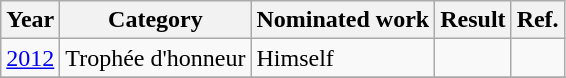<table class="wikitable sortable">
<tr>
<th>Year</th>
<th>Category</th>
<th>Nominated work</th>
<th>Result</th>
<th>Ref.</th>
</tr>
<tr>
<td><a href='#'>2012</a></td>
<td>Trophée d'honneur</td>
<td>Himself</td>
<td></td>
<td></td>
</tr>
<tr>
</tr>
</table>
